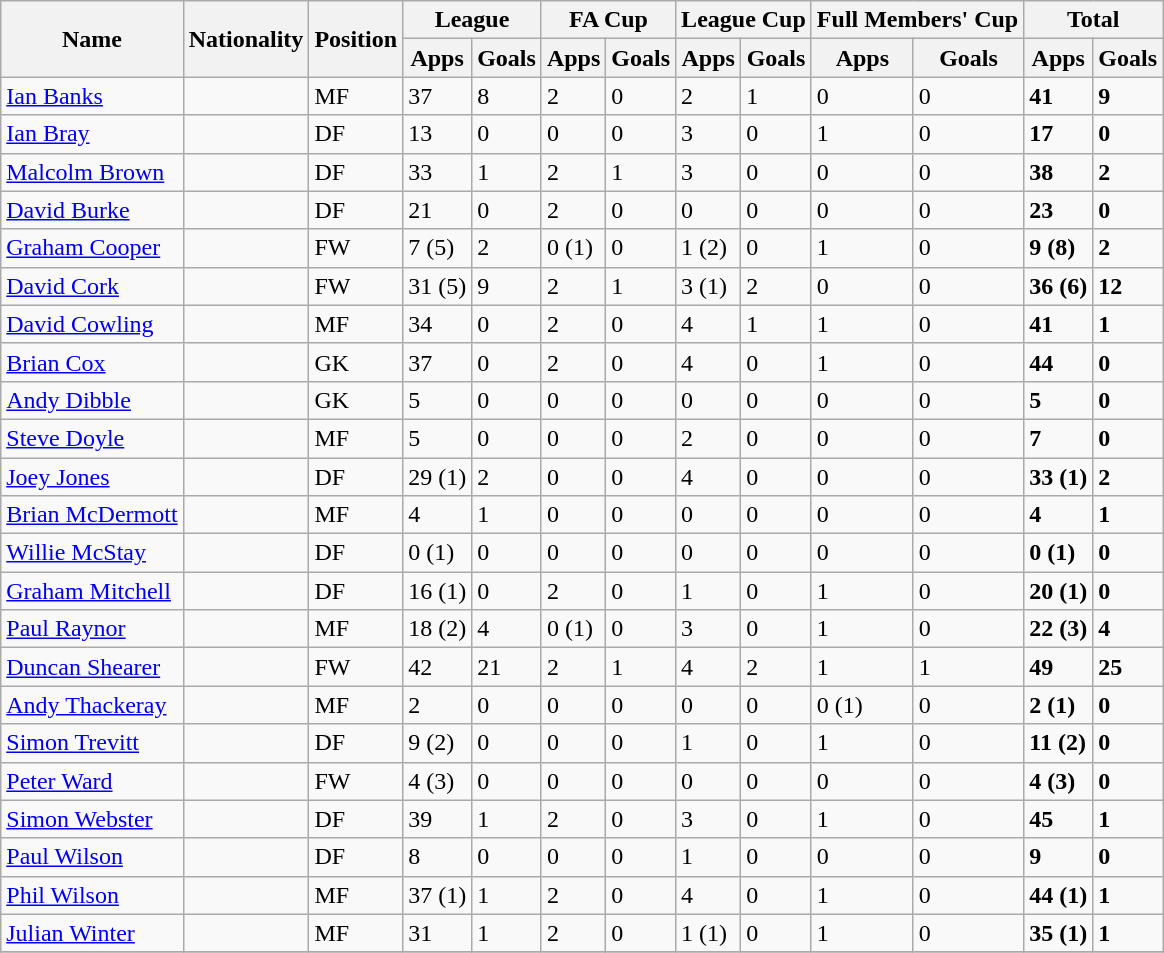<table class="wikitable sortable">
<tr>
<th scope=col rowspan=2>Name</th>
<th scope=col rowspan=2>Nationality</th>
<th scope=col rowspan=2>Position</th>
<th colspan=2>League</th>
<th colspan=2>FA Cup</th>
<th colspan=2>League Cup</th>
<th colspan=2>Full Members' Cup</th>
<th colspan=2>Total</th>
</tr>
<tr>
<th>Apps</th>
<th>Goals</th>
<th>Apps</th>
<th>Goals</th>
<th>Apps</th>
<th>Goals</th>
<th>Apps</th>
<th>Goals</th>
<th>Apps</th>
<th>Goals</th>
</tr>
<tr>
<td><a href='#'>Ian Banks</a></td>
<td></td>
<td>MF</td>
<td>37</td>
<td>8</td>
<td>2</td>
<td>0</td>
<td>2</td>
<td>1</td>
<td>0</td>
<td>0</td>
<td><strong>41</strong></td>
<td><strong>9</strong></td>
</tr>
<tr>
<td><a href='#'>Ian Bray</a></td>
<td></td>
<td>DF</td>
<td>13</td>
<td>0</td>
<td>0</td>
<td>0</td>
<td>3</td>
<td>0</td>
<td>1</td>
<td>0</td>
<td><strong>17</strong></td>
<td><strong>0</strong></td>
</tr>
<tr>
<td><a href='#'>Malcolm Brown</a></td>
<td></td>
<td>DF</td>
<td>33</td>
<td>1</td>
<td>2</td>
<td>1</td>
<td>3</td>
<td>0</td>
<td>0</td>
<td>0</td>
<td><strong>38</strong></td>
<td><strong>2</strong></td>
</tr>
<tr>
<td><a href='#'>David Burke</a></td>
<td></td>
<td>DF</td>
<td>21</td>
<td>0</td>
<td>2</td>
<td>0</td>
<td>0</td>
<td>0</td>
<td>0</td>
<td>0</td>
<td><strong>23</strong></td>
<td><strong>0</strong></td>
</tr>
<tr>
<td><a href='#'>Graham Cooper</a></td>
<td></td>
<td>FW</td>
<td>7 (5)</td>
<td>2</td>
<td>0 (1)</td>
<td>0</td>
<td>1 (2)</td>
<td>0</td>
<td>1</td>
<td>0</td>
<td><strong>9 (8)</strong></td>
<td><strong>2</strong></td>
</tr>
<tr>
<td><a href='#'>David Cork</a></td>
<td></td>
<td>FW</td>
<td>31 (5)</td>
<td>9</td>
<td>2</td>
<td>1</td>
<td>3 (1)</td>
<td>2</td>
<td>0</td>
<td>0</td>
<td><strong>36 (6)</strong></td>
<td><strong>12</strong></td>
</tr>
<tr>
<td><a href='#'>David Cowling</a></td>
<td></td>
<td>MF</td>
<td>34</td>
<td>0</td>
<td>2</td>
<td>0</td>
<td>4</td>
<td>1</td>
<td>1</td>
<td>0</td>
<td><strong>41</strong></td>
<td><strong>1</strong></td>
</tr>
<tr>
<td><a href='#'>Brian Cox</a></td>
<td></td>
<td>GK</td>
<td>37</td>
<td>0</td>
<td>2</td>
<td>0</td>
<td>4</td>
<td>0</td>
<td>1</td>
<td>0</td>
<td><strong>44</strong></td>
<td><strong>0</strong></td>
</tr>
<tr>
<td><a href='#'>Andy Dibble</a></td>
<td></td>
<td>GK</td>
<td>5</td>
<td>0</td>
<td>0</td>
<td>0</td>
<td>0</td>
<td>0</td>
<td>0</td>
<td>0</td>
<td><strong>5</strong></td>
<td><strong>0</strong></td>
</tr>
<tr>
<td><a href='#'>Steve Doyle</a></td>
<td></td>
<td>MF</td>
<td>5</td>
<td>0</td>
<td>0</td>
<td>0</td>
<td>2</td>
<td>0</td>
<td>0</td>
<td>0</td>
<td><strong>7</strong></td>
<td><strong>0</strong></td>
</tr>
<tr>
<td><a href='#'>Joey Jones</a></td>
<td></td>
<td>DF</td>
<td>29 (1)</td>
<td>2</td>
<td>0</td>
<td>0</td>
<td>4</td>
<td>0</td>
<td>0</td>
<td>0</td>
<td><strong>33 (1)</strong></td>
<td><strong>2</strong></td>
</tr>
<tr>
<td><a href='#'>Brian McDermott</a></td>
<td></td>
<td>MF</td>
<td>4</td>
<td>1</td>
<td>0</td>
<td>0</td>
<td>0</td>
<td>0</td>
<td>0</td>
<td>0</td>
<td><strong>4</strong></td>
<td><strong>1</strong></td>
</tr>
<tr>
<td><a href='#'>Willie McStay</a></td>
<td></td>
<td>DF</td>
<td>0 (1)</td>
<td>0</td>
<td>0</td>
<td>0</td>
<td>0</td>
<td>0</td>
<td>0</td>
<td>0</td>
<td><strong>0 (1)</strong></td>
<td><strong>0</strong></td>
</tr>
<tr>
<td><a href='#'>Graham Mitchell</a></td>
<td></td>
<td>DF</td>
<td>16 (1)</td>
<td>0</td>
<td>2</td>
<td>0</td>
<td>1</td>
<td>0</td>
<td>1</td>
<td>0</td>
<td><strong>20 (1)</strong></td>
<td><strong>0</strong></td>
</tr>
<tr>
<td><a href='#'>Paul Raynor</a></td>
<td></td>
<td>MF</td>
<td>18 (2)</td>
<td>4</td>
<td>0 (1)</td>
<td>0</td>
<td>3</td>
<td>0</td>
<td>1</td>
<td>0</td>
<td><strong>22 (3)</strong></td>
<td><strong>4</strong></td>
</tr>
<tr>
<td><a href='#'>Duncan Shearer</a></td>
<td></td>
<td>FW</td>
<td>42</td>
<td>21</td>
<td>2</td>
<td>1</td>
<td>4</td>
<td>2</td>
<td>1</td>
<td>1</td>
<td><strong>49</strong></td>
<td><strong>25</strong></td>
</tr>
<tr>
<td><a href='#'>Andy Thackeray</a></td>
<td></td>
<td>MF</td>
<td>2</td>
<td>0</td>
<td>0</td>
<td>0</td>
<td>0</td>
<td>0</td>
<td>0 (1)</td>
<td>0</td>
<td><strong>2 (1)</strong></td>
<td><strong>0</strong></td>
</tr>
<tr>
<td><a href='#'>Simon Trevitt</a></td>
<td></td>
<td>DF</td>
<td>9 (2)</td>
<td>0</td>
<td>0</td>
<td>0</td>
<td>1</td>
<td>0</td>
<td>1</td>
<td>0</td>
<td><strong>11 (2)</strong></td>
<td><strong>0</strong></td>
</tr>
<tr>
<td><a href='#'>Peter Ward</a></td>
<td></td>
<td>FW</td>
<td>4 (3)</td>
<td>0</td>
<td>0</td>
<td>0</td>
<td>0</td>
<td>0</td>
<td>0</td>
<td>0</td>
<td><strong>4 (3)</strong></td>
<td><strong>0</strong></td>
</tr>
<tr>
<td><a href='#'>Simon Webster</a></td>
<td></td>
<td>DF</td>
<td>39</td>
<td>1</td>
<td>2</td>
<td>0</td>
<td>3</td>
<td>0</td>
<td>1</td>
<td>0</td>
<td><strong>45</strong></td>
<td><strong>1</strong></td>
</tr>
<tr>
<td><a href='#'>Paul Wilson</a></td>
<td></td>
<td>DF</td>
<td>8</td>
<td>0</td>
<td>0</td>
<td>0</td>
<td>1</td>
<td>0</td>
<td>0</td>
<td>0</td>
<td><strong>9</strong></td>
<td><strong>0</strong></td>
</tr>
<tr>
<td><a href='#'>Phil Wilson</a></td>
<td></td>
<td>MF</td>
<td>37 (1)</td>
<td>1</td>
<td>2</td>
<td>0</td>
<td>4</td>
<td>0</td>
<td>1</td>
<td>0</td>
<td><strong>44 (1)</strong></td>
<td><strong>1</strong></td>
</tr>
<tr>
<td><a href='#'>Julian Winter</a></td>
<td></td>
<td>MF</td>
<td>31</td>
<td>1</td>
<td>2</td>
<td>0</td>
<td>1 (1)</td>
<td>0</td>
<td>1</td>
<td>0</td>
<td><strong>35 (1)</strong></td>
<td><strong>1</strong></td>
</tr>
<tr>
</tr>
</table>
